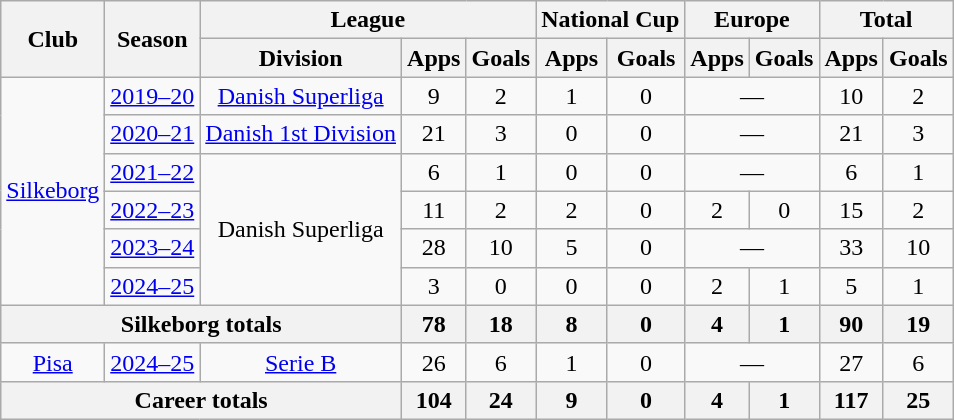<table class="wikitable" style="text-align:center">
<tr>
<th rowspan="2">Club</th>
<th rowspan="2">Season</th>
<th colspan="3">League</th>
<th colspan="2">National Cup</th>
<th colspan="2">Europe</th>
<th colspan="2">Total</th>
</tr>
<tr>
<th>Division</th>
<th>Apps</th>
<th>Goals</th>
<th>Apps</th>
<th>Goals</th>
<th>Apps</th>
<th>Goals</th>
<th>Apps</th>
<th>Goals</th>
</tr>
<tr>
<td rowspan="6"><a href='#'>Silkeborg</a></td>
<td><a href='#'>2019–20</a></td>
<td><a href='#'>Danish Superliga</a></td>
<td>9</td>
<td>2</td>
<td>1</td>
<td>0</td>
<td colspan="2">—</td>
<td>10</td>
<td>2</td>
</tr>
<tr>
<td><a href='#'>2020–21</a></td>
<td><a href='#'>Danish 1st Division</a></td>
<td>21</td>
<td>3</td>
<td>0</td>
<td>0</td>
<td colspan="2">—</td>
<td>21</td>
<td>3</td>
</tr>
<tr>
<td><a href='#'>2021–22</a></td>
<td rowspan="4">Danish Superliga</td>
<td>6</td>
<td>1</td>
<td>0</td>
<td>0</td>
<td colspan="2">—</td>
<td>6</td>
<td>1</td>
</tr>
<tr>
<td><a href='#'>2022–23</a></td>
<td>11</td>
<td>2</td>
<td>2</td>
<td>0</td>
<td>2</td>
<td>0</td>
<td>15</td>
<td>2</td>
</tr>
<tr>
<td><a href='#'>2023–24</a></td>
<td>28</td>
<td>10</td>
<td>5</td>
<td>0</td>
<td colspan="2">—</td>
<td>33</td>
<td>10</td>
</tr>
<tr>
<td><a href='#'>2024–25</a></td>
<td>3</td>
<td>0</td>
<td>0</td>
<td>0</td>
<td>2</td>
<td>1</td>
<td>5</td>
<td>1</td>
</tr>
<tr>
<th colspan="3">Silkeborg totals</th>
<th>78</th>
<th>18</th>
<th>8</th>
<th>0</th>
<th>4</th>
<th>1</th>
<th>90</th>
<th>19</th>
</tr>
<tr>
<td><a href='#'>Pisa</a></td>
<td><a href='#'>2024–25</a></td>
<td><a href='#'>Serie B</a></td>
<td>26</td>
<td>6</td>
<td>1</td>
<td>0</td>
<td colspan="2">—</td>
<td>27</td>
<td>6</td>
</tr>
<tr>
<th colspan="3">Career totals</th>
<th>104</th>
<th>24</th>
<th>9</th>
<th>0</th>
<th>4</th>
<th>1</th>
<th>117</th>
<th>25</th>
</tr>
</table>
